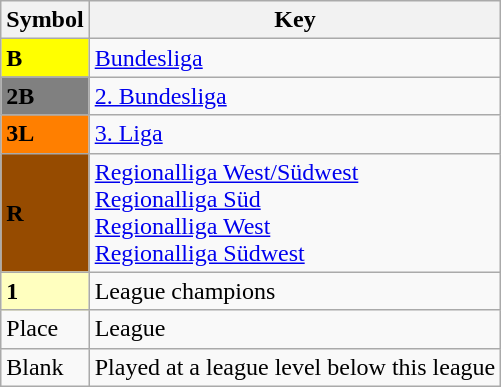<table class="wikitable" align="center">
<tr>
<th>Symbol</th>
<th>Key</th>
</tr>
<tr>
<td style="background:#FFFF00"><strong>B</strong></td>
<td><a href='#'>Bundesliga</a> </td>
</tr>
<tr>
<td style="background:#808080"><strong>2B</strong></td>
<td><a href='#'>2. Bundesliga</a> </td>
</tr>
<tr>
<td style="background:#FF7F00"><strong>3L</strong></td>
<td><a href='#'>3. Liga</a> </td>
</tr>
<tr>
<td style="background:#964B00"><strong>R</strong></td>
<td><a href='#'>Regionalliga West/Südwest</a>  <br> <a href='#'>Regionalliga Süd</a>  <br> <a href='#'>Regionalliga West</a>  <br> <a href='#'>Regionalliga Südwest</a> </td>
</tr>
<tr>
<td style="background:#ffffbf"><strong>1</strong></td>
<td>League champions</td>
</tr>
<tr>
<td>Place</td>
<td>League</td>
</tr>
<tr>
<td>Blank</td>
<td>Played at a league level below this league</td>
</tr>
</table>
